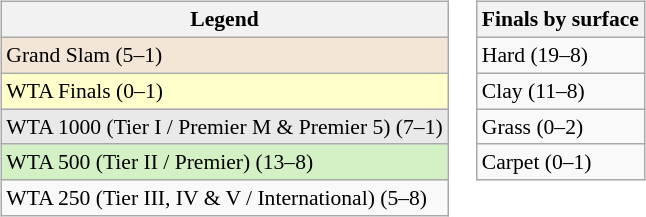<table>
<tr style="vertical-align:top">
<td><br><table class="wikitable" style="font-size:90%;">
<tr>
<th>Legend</th>
</tr>
<tr>
<td bgcolor=#f3e6d7>Grand Slam (5–1)</td>
</tr>
<tr>
<td bgcolor=#ffffcc>WTA Finals (0–1)</td>
</tr>
<tr>
<td bgcolor=#e9e9e9>WTA 1000 (Tier I / Premier M & Premier 5) (7–1)</td>
</tr>
<tr>
<td bgcolor=#d4f1c5>WTA 500 (Tier II / Premier) (13–8)</td>
</tr>
<tr>
<td>WTA 250 (Tier III, IV & V / International) (5–8)</td>
</tr>
</table>
</td>
<td><br><table class="wikitable" style="font-size:90%;">
<tr>
<th>Finals by surface</th>
</tr>
<tr>
<td>Hard (19–8)</td>
</tr>
<tr>
<td>Clay (11–8)</td>
</tr>
<tr>
<td>Grass (0–2)</td>
</tr>
<tr>
<td>Carpet (0–1)</td>
</tr>
</table>
</td>
</tr>
</table>
